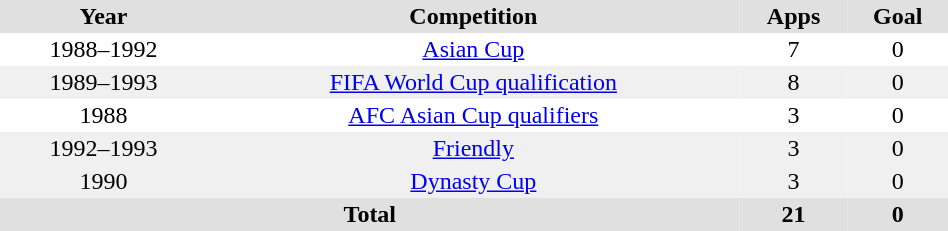<table border="0" cellpadding="2" cellspacing="0" style="width:50%;">
<tr style="text-align:center; background:#e0e0e0;">
<th>Year</th>
<th>Competition</th>
<th>Apps</th>
<th>Goal</th>
</tr>
<tr style="text-align:center;">
<td>1988–1992</td>
<td><a href='#'>Asian Cup</a></td>
<td>7</td>
<td>0</td>
</tr>
<tr style="text-align:center; background:#f0f0f0;">
<td>1989–1993</td>
<td><a href='#'>FIFA World Cup qualification</a></td>
<td>8</td>
<td>0</td>
</tr>
<tr style="text-align:center;">
<td>1988</td>
<td><a href='#'>AFC Asian Cup qualifiers</a></td>
<td>3</td>
<td>0</td>
</tr>
<tr style="text-align:center; background:#f0f0f0;">
<td>1992–1993</td>
<td><a href='#'>Friendly</a></td>
<td>3</td>
<td>0</td>
</tr>
<tr style="text-align:center; background:#f0f0f0;">
<td>1990</td>
<td><a href='#'>Dynasty Cup</a></td>
<td>3</td>
<td>0</td>
</tr>
<tr style="text-align:center; background:#e0e0e0;">
<th colspan="2">Total</th>
<th style="text-align:center;">21</th>
<th style="text-align:center;">0</th>
</tr>
</table>
